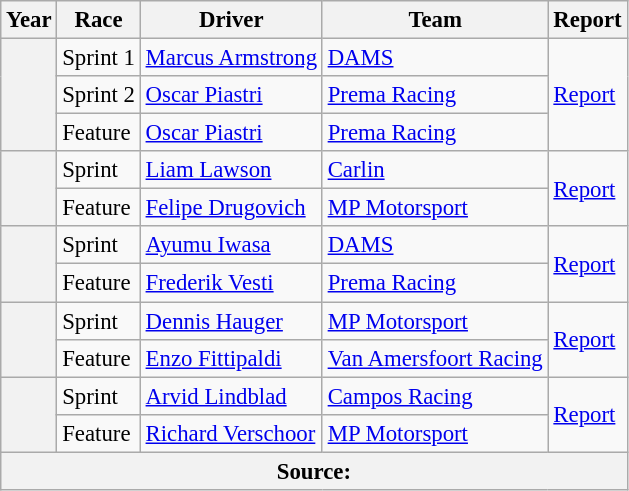<table class="wikitable" style="font-size:95%;">
<tr>
<th>Year</th>
<th>Race</th>
<th>Driver</th>
<th>Team</th>
<th>Report</th>
</tr>
<tr>
<th rowspan=3></th>
<td>Sprint 1</td>
<td> <a href='#'>Marcus Armstrong</a></td>
<td><a href='#'>DAMS</a></td>
<td rowspan=3><a href='#'>Report</a></td>
</tr>
<tr>
<td>Sprint 2</td>
<td> <a href='#'>Oscar Piastri</a></td>
<td><a href='#'>Prema Racing</a></td>
</tr>
<tr>
<td>Feature</td>
<td> <a href='#'>Oscar Piastri</a></td>
<td><a href='#'>Prema Racing</a></td>
</tr>
<tr>
<th rowspan=2></th>
<td>Sprint</td>
<td> <a href='#'>Liam Lawson</a></td>
<td><a href='#'>Carlin</a></td>
<td rowspan=2><a href='#'>Report</a></td>
</tr>
<tr>
<td>Feature</td>
<td> <a href='#'>Felipe Drugovich</a></td>
<td><a href='#'>MP Motorsport</a></td>
</tr>
<tr>
<th rowspan=2></th>
<td>Sprint</td>
<td> <a href='#'>Ayumu Iwasa</a></td>
<td><a href='#'>DAMS</a></td>
<td rowspan=2><a href='#'>Report</a></td>
</tr>
<tr>
<td>Feature</td>
<td> <a href='#'>Frederik Vesti</a></td>
<td><a href='#'>Prema Racing</a></td>
</tr>
<tr>
<th rowspan=2></th>
<td>Sprint</td>
<td> <a href='#'>Dennis Hauger</a></td>
<td><a href='#'>MP Motorsport</a></td>
<td rowspan=2><a href='#'>Report</a></td>
</tr>
<tr>
<td>Feature</td>
<td> <a href='#'>Enzo Fittipaldi</a></td>
<td><a href='#'>Van Amersfoort Racing</a></td>
</tr>
<tr>
<th rowspan=2></th>
<td>Sprint</td>
<td> <a href='#'>Arvid Lindblad</a></td>
<td><a href='#'>Campos Racing</a></td>
<td rowspan=2><a href='#'>Report</a></td>
</tr>
<tr>
<td>Feature</td>
<td> <a href='#'>Richard Verschoor</a></td>
<td><a href='#'>MP Motorsport</a></td>
</tr>
<tr>
<th colspan="5">Source:</th>
</tr>
</table>
